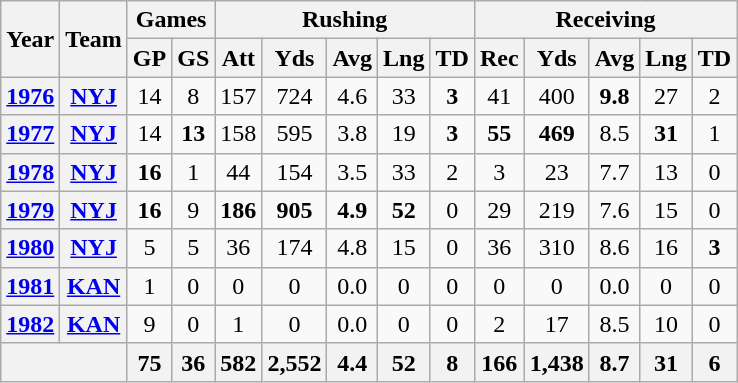<table class="wikitable" style="text-align:center;">
<tr>
<th rowspan="2">Year</th>
<th rowspan="2">Team</th>
<th colspan="2">Games</th>
<th colspan="5">Rushing</th>
<th colspan="5">Receiving</th>
</tr>
<tr>
<th>GP</th>
<th>GS</th>
<th>Att</th>
<th>Yds</th>
<th>Avg</th>
<th>Lng</th>
<th>TD</th>
<th>Rec</th>
<th>Yds</th>
<th>Avg</th>
<th>Lng</th>
<th>TD</th>
</tr>
<tr>
<th><a href='#'>1976</a></th>
<th><a href='#'>NYJ</a></th>
<td>14</td>
<td>8</td>
<td>157</td>
<td>724</td>
<td>4.6</td>
<td>33</td>
<td><strong>3</strong></td>
<td>41</td>
<td>400</td>
<td><strong>9.8</strong></td>
<td>27</td>
<td>2</td>
</tr>
<tr>
<th><a href='#'>1977</a></th>
<th><a href='#'>NYJ</a></th>
<td>14</td>
<td><strong>13</strong></td>
<td>158</td>
<td>595</td>
<td>3.8</td>
<td>19</td>
<td><strong>3</strong></td>
<td><strong>55</strong></td>
<td><strong>469</strong></td>
<td>8.5</td>
<td><strong>31</strong></td>
<td>1</td>
</tr>
<tr>
<th><a href='#'>1978</a></th>
<th><a href='#'>NYJ</a></th>
<td><strong>16</strong></td>
<td>1</td>
<td>44</td>
<td>154</td>
<td>3.5</td>
<td>33</td>
<td>2</td>
<td>3</td>
<td>23</td>
<td>7.7</td>
<td>13</td>
<td>0</td>
</tr>
<tr>
<th><a href='#'>1979</a></th>
<th><a href='#'>NYJ</a></th>
<td><strong>16</strong></td>
<td>9</td>
<td><strong>186</strong></td>
<td><strong>905</strong></td>
<td><strong>4.9</strong></td>
<td><strong>52</strong></td>
<td>0</td>
<td>29</td>
<td>219</td>
<td>7.6</td>
<td>15</td>
<td>0</td>
</tr>
<tr>
<th><a href='#'>1980</a></th>
<th><a href='#'>NYJ</a></th>
<td>5</td>
<td>5</td>
<td>36</td>
<td>174</td>
<td>4.8</td>
<td>15</td>
<td>0</td>
<td>36</td>
<td>310</td>
<td>8.6</td>
<td>16</td>
<td><strong>3</strong></td>
</tr>
<tr>
<th><a href='#'>1981</a></th>
<th><a href='#'>KAN</a></th>
<td>1</td>
<td>0</td>
<td>0</td>
<td>0</td>
<td>0.0</td>
<td>0</td>
<td>0</td>
<td>0</td>
<td>0</td>
<td>0.0</td>
<td>0</td>
<td>0</td>
</tr>
<tr>
<th><a href='#'>1982</a></th>
<th><a href='#'>KAN</a></th>
<td>9</td>
<td>0</td>
<td>1</td>
<td>0</td>
<td>0.0</td>
<td>0</td>
<td>0</td>
<td>2</td>
<td>17</td>
<td>8.5</td>
<td>10</td>
<td>0</td>
</tr>
<tr>
<th colspan="2"></th>
<th>75</th>
<th>36</th>
<th>582</th>
<th>2,552</th>
<th>4.4</th>
<th>52</th>
<th>8</th>
<th>166</th>
<th>1,438</th>
<th>8.7</th>
<th>31</th>
<th>6</th>
</tr>
</table>
